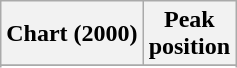<table class="wikitable sortable">
<tr>
<th align="left">Chart (2000)</th>
<th align="center">Peak<br>position</th>
</tr>
<tr>
</tr>
<tr>
</tr>
<tr>
</tr>
</table>
